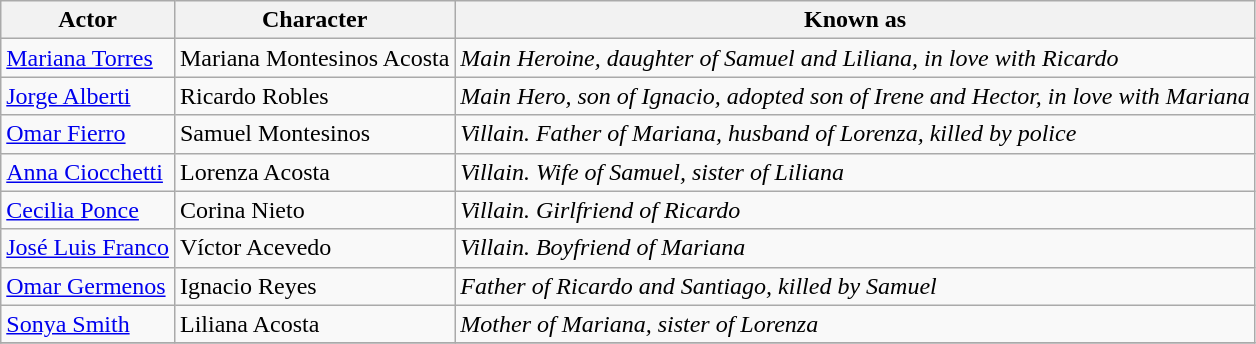<table class="wikitable">
<tr>
<th>Actor</th>
<th>Character</th>
<th>Known as</th>
</tr>
<tr>
<td><a href='#'>Mariana Torres</a></td>
<td>Mariana Montesinos Acosta</td>
<td><em>Main Heroine, daughter of Samuel and Liliana, in love with Ricardo</em></td>
</tr>
<tr>
<td><a href='#'>Jorge Alberti</a></td>
<td>Ricardo Robles</td>
<td><em>Main Hero, son of Ignacio, adopted son of Irene and Hector, in love with Mariana</em></td>
</tr>
<tr>
<td><a href='#'>Omar Fierro</a></td>
<td>Samuel Montesinos</td>
<td><em>Villain. Father of Mariana, husband of Lorenza, killed by police</em></td>
</tr>
<tr>
<td><a href='#'>Anna Ciocchetti</a></td>
<td>Lorenza Acosta</td>
<td><em>Villain. Wife of Samuel, sister of Liliana</em></td>
</tr>
<tr>
<td><a href='#'>Cecilia Ponce</a></td>
<td>Corina Nieto</td>
<td><em>Villain. Girlfriend of Ricardo</em></td>
</tr>
<tr>
<td><a href='#'>José Luis Franco</a></td>
<td>Víctor Acevedo</td>
<td><em>Villain. Boyfriend of Mariana</em></td>
</tr>
<tr>
<td><a href='#'>Omar Germenos</a></td>
<td>Ignacio Reyes</td>
<td><em>Father of Ricardo and Santiago, killed by Samuel</em></td>
</tr>
<tr>
<td><a href='#'>Sonya Smith</a></td>
<td>Liliana Acosta</td>
<td><em>Mother of Mariana, sister of Lorenza</em></td>
</tr>
<tr>
</tr>
</table>
